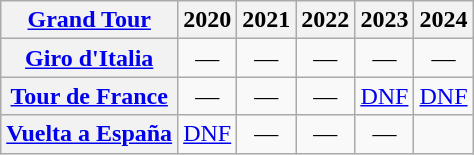<table class="wikitable plainrowheaders">
<tr>
<th scope="col"><a href='#'>Grand Tour</a></th>
<th scope="col">2020</th>
<th>2021</th>
<th>2022</th>
<th>2023</th>
<th>2024</th>
</tr>
<tr style="text-align:center;">
<th scope="row"> <a href='#'>Giro d'Italia</a></th>
<td>—</td>
<td>—</td>
<td>—</td>
<td>—</td>
<td>—</td>
</tr>
<tr style="text-align:center;">
<th scope="row"> <a href='#'>Tour de France</a></th>
<td>—</td>
<td>—</td>
<td>—</td>
<td><a href='#'>DNF</a></td>
<td><a href='#'>DNF</a></td>
</tr>
<tr style="text-align:center;">
<th scope="row"> <a href='#'>Vuelta a España</a></th>
<td><a href='#'>DNF</a></td>
<td>—</td>
<td>—</td>
<td>—</td>
<td></td>
</tr>
</table>
